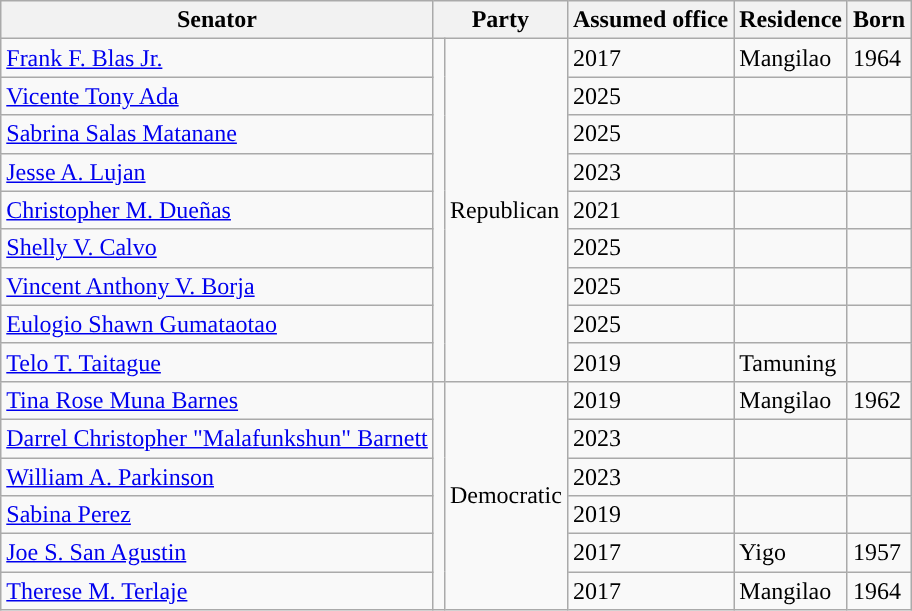<table class="wikitable sortable" id="votingmembers">
<tr>
<th>Senator</th>
<th colspan="2">Party</th>
<th>Assumed office</th>
<th>Residence</th>
<th>Born</th>
</tr>
<tr>
<td><a href='#'>Frank F. Blas Jr.</a></td>
<td rowspan="9" style="background-color:"></td>
<td rowspan="9">Republican</td>
<td>2017</td>
<td>Mangilao</td>
<td>1964</td>
</tr>
<tr>
<td><a href='#'>Vicente Tony Ada</a></td>
<td>2025</td>
<td></td>
<td></td>
</tr>
<tr>
<td><a href='#'>Sabrina Salas Matanane</a></td>
<td>2025</td>
<td></td>
<td></td>
</tr>
<tr>
<td><a href='#'>Jesse A. Lujan</a></td>
<td>2023</td>
<td></td>
<td></td>
</tr>
<tr>
<td><a href='#'>Christopher M. Dueñas</a></td>
<td>2021</td>
<td></td>
<td></td>
</tr>
<tr>
<td><a href='#'>Shelly V. Calvo</a></td>
<td>2025</td>
<td></td>
<td></td>
</tr>
<tr>
<td><a href='#'>Vincent Anthony V. Borja</a></td>
<td>2025</td>
<td></td>
<td></td>
</tr>
<tr>
<td><a href='#'>Eulogio Shawn Gumataotao</a></td>
<td>2025</td>
<td></td>
<td></td>
</tr>
<tr>
<td><a href='#'>Telo T. Taitague</a></td>
<td>2019</td>
<td>Tamuning</td>
<td></td>
</tr>
<tr>
<td><a href='#'>Tina Rose Muna Barnes</a></td>
<td rowspan="6" style="background-color:"></td>
<td rowspan="6">Democratic</td>
<td>2019</td>
<td>Mangilao</td>
<td>1962</td>
</tr>
<tr>
<td><a href='#'>Darrel Christopher "Malafunkshun" Barnett</a></td>
<td>2023</td>
<td></td>
<td></td>
</tr>
<tr>
<td><a href='#'>William A. Parkinson</a></td>
<td>2023</td>
<td></td>
<td></td>
</tr>
<tr>
<td><a href='#'>Sabina Perez</a></td>
<td>2019</td>
<td></td>
<td></td>
</tr>
<tr>
<td><a href='#'>Joe S. San Agustin</a></td>
<td>2017</td>
<td>Yigo</td>
<td>1957</td>
</tr>
<tr>
<td><a href='#'>Therese M. Terlaje</a></td>
<td>2017</td>
<td>Mangilao</td>
<td>1964</td>
</tr>
</table>
